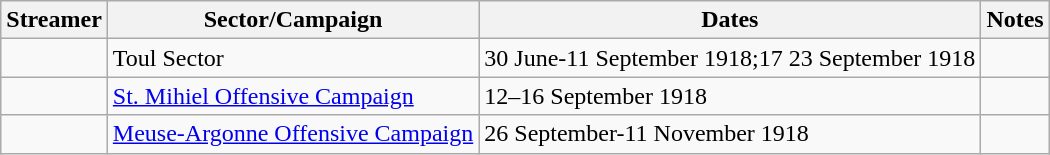<table class="wikitable">
<tr>
<th>Streamer</th>
<th>Sector/Campaign</th>
<th>Dates</th>
<th>Notes</th>
</tr>
<tr>
<td></td>
<td>Toul Sector</td>
<td>30 June-11 September 1918;17 23 September 1918</td>
<td></td>
</tr>
<tr>
<td></td>
<td><a href='#'>St. Mihiel Offensive Campaign</a></td>
<td>12–16 September 1918</td>
<td></td>
</tr>
<tr>
<td></td>
<td><a href='#'>Meuse-Argonne Offensive Campaign</a></td>
<td>26 September-11 November 1918</td>
<td></td>
</tr>
</table>
